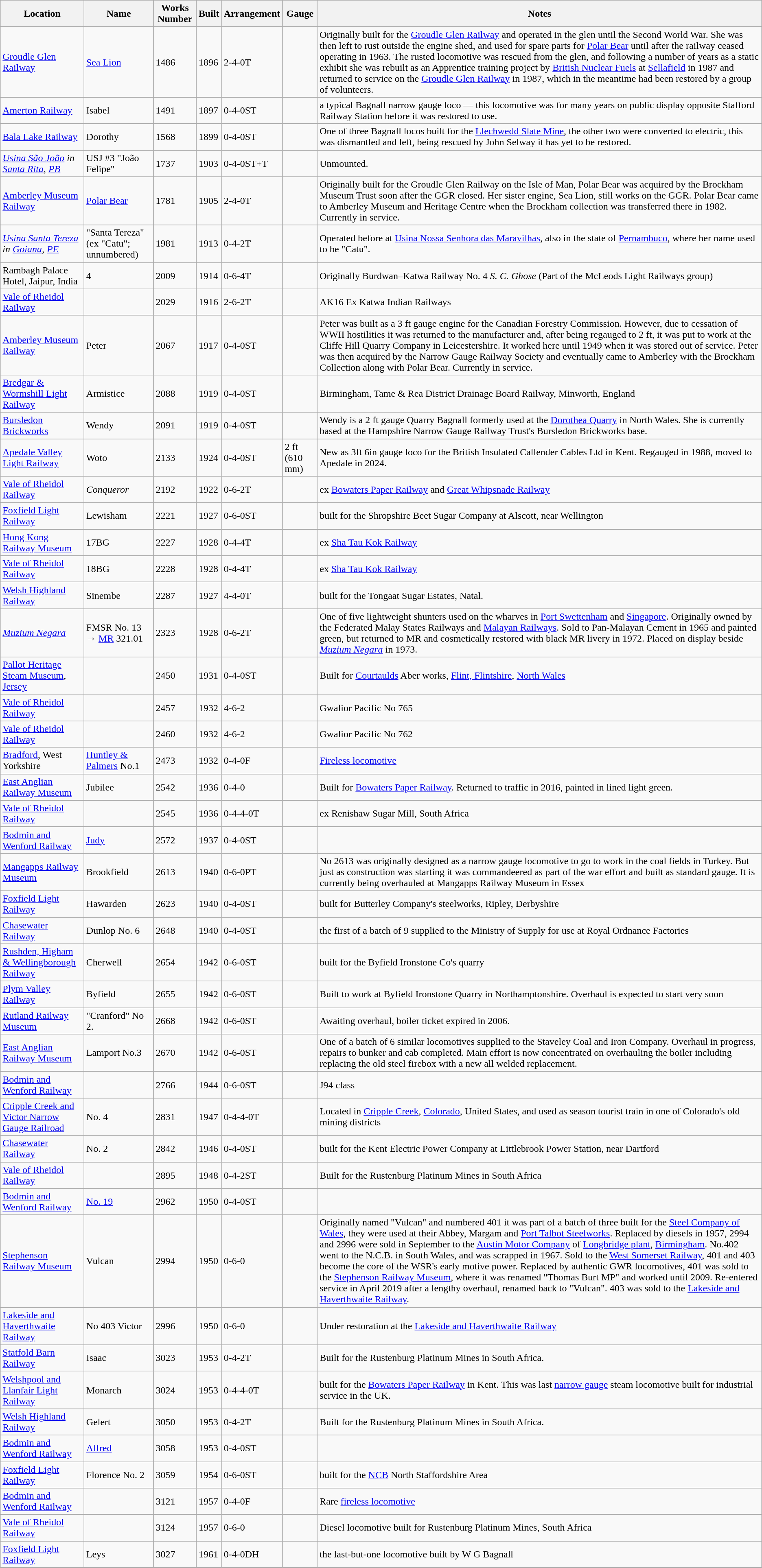<table class="wikitable sortable">
<tr>
<th>Location</th>
<th>Name</th>
<th>Works Number</th>
<th>Built</th>
<th>Arrangement</th>
<th>Gauge</th>
<th>Notes</th>
</tr>
<tr>
<td><a href='#'>Groudle Glen Railway</a></td>
<td><a href='#'>Sea Lion</a></td>
<td>1486</td>
<td>1896</td>
<td>2-4-0T</td>
<td></td>
<td>Originally built for the <a href='#'>Groudle Glen Railway</a> and operated in the glen until the Second World War. She was then left to rust outside the engine shed, and used for spare parts for <a href='#'>Polar Bear</a> until after the railway ceased operating in 1963. The rusted locomotive was rescued from the glen, and following a number of years as a static exhibit she was rebuilt as an Apprentice training project by <a href='#'>British Nuclear Fuels</a> at <a href='#'>Sellafield</a> in 1987 and returned to service on the <a href='#'>Groudle Glen Railway</a> in 1987, which in the meantime had been restored by a group of volunteers.</td>
</tr>
<tr>
<td><a href='#'>Amerton Railway</a></td>
<td>Isabel</td>
<td>1491</td>
<td>1897</td>
<td>0-4-0ST</td>
<td></td>
<td>a typical Bagnall narrow gauge loco — this locomotive was for many years on public display opposite Stafford Railway Station before it was restored to use.</td>
</tr>
<tr>
<td><a href='#'>Bala Lake Railway</a></td>
<td>Dorothy</td>
<td>1568</td>
<td>1899</td>
<td>0-4-0ST</td>
<td></td>
<td>One of three Bagnall locos built for the <a href='#'>Llechwedd Slate Mine</a>, the other two were converted to electric, this was dismantled and left, being rescued by John Selway it has yet to be restored.</td>
</tr>
<tr>
<td><em><a href='#'>Usina São João</a> in <a href='#'>Santa Rita</a>, <a href='#'>PB</a></em></td>
<td>USJ #3 "João Felipe"</td>
<td>1737</td>
<td>1903</td>
<td>0-4-0ST+T</td>
<td></td>
<td>Unmounted.</td>
</tr>
<tr>
<td><a href='#'>Amberley Museum Railway</a></td>
<td><a href='#'>Polar Bear</a></td>
<td>1781</td>
<td>1905</td>
<td>2-4-0T</td>
<td></td>
<td>Originally built for the Groudle Glen Railway on the Isle of Man, Polar Bear was acquired by the Brockham Museum Trust soon after the GGR closed. Her sister engine, Sea Lion, still works on the GGR. Polar Bear came to Amberley Museum and Heritage Centre when the Brockham collection was transferred there in 1982. Currently in service.</td>
</tr>
<tr>
<td><em><a href='#'>Usina Santa Tereza</a> in <a href='#'>Goiana</a>, <a href='#'>PE</a></em></td>
<td>"Santa Tereza" (ex "Catu"; unnumbered)</td>
<td>1981</td>
<td>1913</td>
<td>0-4-2T</td>
<td></td>
<td>Operated before at <a href='#'>Usina Nossa Senhora das Maravilhas</a>, also in the state of <a href='#'>Pernambuco</a>, where her name used to be "Catu".</td>
</tr>
<tr>
<td>Rambagh Palace Hotel, Jaipur, India</td>
<td>4</td>
<td>2009</td>
<td>1914</td>
<td>0-6-4T</td>
<td></td>
<td>Originally Burdwan–Katwa Railway No. 4 <em>S. C. Ghose</em> (Part of the McLeods Light Railways group)</td>
</tr>
<tr>
<td><a href='#'>Vale of Rheidol Railway</a></td>
<td></td>
<td>2029</td>
<td>1916</td>
<td>2-6-2T</td>
<td></td>
<td>AK16 Ex Katwa Indian Railways</td>
</tr>
<tr>
<td><a href='#'>Amberley Museum Railway</a></td>
<td>Peter</td>
<td>2067</td>
<td>1917</td>
<td>0-4-0ST</td>
<td></td>
<td>Peter was built as a 3 ft gauge engine for the Canadian Forestry Commission. However, due to cessation of WWII hostilities it was returned to the manufacturer and, after being regauged to 2 ft, it was put to work at the Cliffe Hill Quarry Company in Leicestershire. It worked here until 1949 when it was stored out of service. Peter was then acquired by the Narrow Gauge Railway Society and eventually came to Amberley with the Brockham Collection along with Polar Bear. Currently in service.</td>
</tr>
<tr>
<td><a href='#'>Bredgar & Wormshill Light Railway</a></td>
<td>Armistice</td>
<td>2088</td>
<td>1919</td>
<td>0-4-0ST</td>
<td></td>
<td>Birmingham, Tame & Rea District Drainage Board Railway, Minworth, England</td>
</tr>
<tr>
<td><a href='#'>Bursledon Brickworks</a></td>
<td>Wendy</td>
<td>2091</td>
<td>1919</td>
<td>0-4-0ST</td>
<td></td>
<td>Wendy is a 2 ft gauge Quarry Bagnall formerly used at the <a href='#'>Dorothea Quarry</a> in North Wales. She is currently based at the Hampshire Narrow Gauge Railway Trust's Bursledon Brickworks base.</td>
</tr>
<tr>
<td><a href='#'>Apedale Valley Light Railway</a></td>
<td>Woto</td>
<td>2133</td>
<td>1924</td>
<td>0-4-0ST</td>
<td>2 ft (610 mm)</td>
<td>New as 3ft 6in gauge loco for the British Insulated Callender Cables Ltd in Kent. Regauged in 1988, moved to Apedale in 2024. </td>
</tr>
<tr>
<td><a href='#'>Vale of Rheidol Railway</a></td>
<td><em>Conqueror</em></td>
<td>2192</td>
<td>1922</td>
<td>0-6-2T</td>
<td></td>
<td>ex <a href='#'>Bowaters Paper Railway</a> and <a href='#'>Great Whipsnade Railway</a></td>
</tr>
<tr>
<td><a href='#'>Foxfield Light Railway</a></td>
<td>Lewisham</td>
<td>2221</td>
<td>1927</td>
<td>0-6-0ST</td>
<td></td>
<td>built for the Shropshire Beet Sugar Company at Alscott, near Wellington</td>
</tr>
<tr>
<td><a href='#'>Hong Kong Railway Museum</a></td>
<td>17BG</td>
<td>2227</td>
<td>1928</td>
<td>0-4-4T</td>
<td></td>
<td>ex <a href='#'>Sha Tau Kok Railway</a></td>
</tr>
<tr>
<td><a href='#'>Vale of Rheidol Railway</a></td>
<td>18BG</td>
<td>2228</td>
<td>1928</td>
<td>0-4-4T</td>
<td></td>
<td>ex <a href='#'>Sha Tau Kok Railway</a></td>
</tr>
<tr>
<td><a href='#'>Welsh Highland Railway</a></td>
<td>Sinembe</td>
<td>2287</td>
<td>1927</td>
<td>4-4-0T</td>
<td></td>
<td>built for the Tongaat Sugar Estates, Natal.</td>
</tr>
<tr>
<td><em><a href='#'>Muzium Negara</a></em></td>
<td>FMSR No. 13<br>→ <a href='#'>MR</a> 321.01</td>
<td>2323</td>
<td>1928</td>
<td>0-6-2T</td>
<td></td>
<td>One of five lightweight shunters used on the wharves in <a href='#'>Port Swettenham</a> and <a href='#'>Singapore</a>. Originally owned by the Federated Malay States Railways and <a href='#'>Malayan Railways</a>. Sold to Pan-Malayan Cement in 1965 and painted green, but returned to MR and cosmetically restored with black MR livery in 1972. Placed on display beside <em><a href='#'>Muzium Negara</a></em> in 1973.</td>
</tr>
<tr>
<td><a href='#'>Pallot Heritage Steam Museum</a>, <a href='#'>Jersey</a></td>
<td></td>
<td>2450</td>
<td>1931</td>
<td>0-4-0ST</td>
<td></td>
<td>Built for <a href='#'>Courtaulds</a> Aber works, <a href='#'>Flint, Flintshire</a>, <a href='#'>North Wales</a></td>
</tr>
<tr>
<td><a href='#'>Vale of Rheidol Railway</a></td>
<td></td>
<td>2457</td>
<td>1932</td>
<td>4-6-2</td>
<td></td>
<td>Gwalior Pacific No 765</td>
</tr>
<tr>
<td><a href='#'>Vale of Rheidol Railway</a></td>
<td></td>
<td>2460</td>
<td>1932</td>
<td>4-6-2</td>
<td></td>
<td>Gwalior Pacific No 762</td>
</tr>
<tr>
<td><a href='#'>Bradford</a>, West Yorkshire</td>
<td><a href='#'>Huntley & Palmers</a> No.1</td>
<td>2473</td>
<td>1932</td>
<td>0-4-0F</td>
<td></td>
<td><a href='#'>Fireless locomotive</a></td>
</tr>
<tr>
<td><a href='#'>East Anglian Railway Museum</a></td>
<td>Jubilee</td>
<td>2542</td>
<td>1936</td>
<td>0-4-0</td>
<td></td>
<td>Built for <a href='#'>Bowaters Paper Railway</a>. Returned to traffic in 2016, painted in lined light green.</td>
</tr>
<tr>
<td><a href='#'>Vale of Rheidol Railway</a></td>
<td></td>
<td>2545</td>
<td>1936</td>
<td>0-4-4-0T</td>
<td></td>
<td>ex Renishaw Sugar Mill, South Africa</td>
</tr>
<tr>
<td><a href='#'>Bodmin and Wenford Railway</a></td>
<td><a href='#'>Judy</a></td>
<td>2572</td>
<td>1937</td>
<td>0-4-0ST</td>
<td></td>
<td></td>
</tr>
<tr>
<td><a href='#'>Mangapps Railway Museum</a></td>
<td>Brookfield</td>
<td>2613</td>
<td>1940</td>
<td>0-6-0PT</td>
<td></td>
<td>No 2613 was originally designed as a narrow gauge locomotive to go to work in the coal fields in Turkey. But just as construction was starting it was commandeered as part of the war effort and built as standard gauge. It is currently being overhauled at Mangapps Railway Museum in Essex</td>
</tr>
<tr>
<td><a href='#'>Foxfield Light Railway</a></td>
<td>Hawarden</td>
<td>2623</td>
<td>1940</td>
<td>0-4-0ST</td>
<td></td>
<td>built for Butterley Company's steelworks, Ripley, Derbyshire</td>
</tr>
<tr>
<td><a href='#'>Chasewater Railway</a></td>
<td>Dunlop No. 6</td>
<td>2648</td>
<td>1940</td>
<td>0-4-0ST</td>
<td></td>
<td>the first of a batch of 9 supplied to the Ministry of Supply for use at Royal Ordnance Factories</td>
</tr>
<tr>
<td><a href='#'>Rushden, Higham & Wellingborough Railway</a></td>
<td>Cherwell</td>
<td>2654</td>
<td>1942</td>
<td>0-6-0ST</td>
<td></td>
<td>built for the Byfield Ironstone Co's quarry</td>
</tr>
<tr>
<td><a href='#'>Plym Valley Railway</a></td>
<td>Byfield</td>
<td>2655</td>
<td>1942</td>
<td>0-6-0ST</td>
<td></td>
<td>Built to work at Byfield Ironstone Quarry in Northamptonshire. Overhaul is expected to start very soon</td>
</tr>
<tr>
<td><a href='#'>Rutland Railway Museum</a></td>
<td>"Cranford" No 2.</td>
<td>2668</td>
<td>1942</td>
<td>0-6-0ST</td>
<td></td>
<td>Awaiting overhaul, boiler ticket expired in 2006.</td>
</tr>
<tr>
<td><a href='#'>East Anglian Railway Museum</a></td>
<td>Lamport No.3</td>
<td>2670</td>
<td>1942</td>
<td>0-6-0ST</td>
<td></td>
<td>One of a batch of 6 similar locomotives supplied to the Staveley Coal and Iron Company. Overhaul in progress, repairs to bunker and cab completed. Main effort is now concentrated on overhauling the boiler including replacing the old steel firebox with a new all welded replacement.</td>
</tr>
<tr>
<td><a href='#'>Bodmin and Wenford Railway</a></td>
<td></td>
<td>2766</td>
<td>1944</td>
<td>0-6-0ST</td>
<td></td>
<td>J94 class</td>
</tr>
<tr>
<td><a href='#'>Cripple Creek and Victor Narrow Gauge Railroad</a></td>
<td>No. 4</td>
<td>2831</td>
<td>1947</td>
<td>0-4-4-0T</td>
<td></td>
<td>Located in <a href='#'>Cripple Creek</a>, <a href='#'>Colorado</a>, United States, and used as season tourist train in one of Colorado's old mining districts</td>
</tr>
<tr>
<td><a href='#'>Chasewater Railway</a></td>
<td>No. 2</td>
<td>2842</td>
<td>1946</td>
<td>0-4-0ST</td>
<td></td>
<td>built for the Kent Electric Power Company at Littlebrook Power Station, near Dartford</td>
</tr>
<tr>
<td><a href='#'>Vale of Rheidol Railway</a></td>
<td></td>
<td>2895</td>
<td>1948</td>
<td>0-4-2ST</td>
<td></td>
<td>Built for the Rustenburg Platinum Mines in South Africa</td>
</tr>
<tr>
<td><a href='#'>Bodmin and Wenford Railway</a></td>
<td><a href='#'>No. 19</a></td>
<td>2962</td>
<td>1950</td>
<td>0-4-0ST</td>
<td></td>
<td></td>
</tr>
<tr>
<td><a href='#'>Stephenson Railway Museum</a></td>
<td>Vulcan</td>
<td>2994</td>
<td>1950</td>
<td>0-6-0</td>
<td></td>
<td>Originally named "Vulcan" and numbered 401 it was part of a batch of three built for the <a href='#'>Steel Company of Wales</a>, they were used at their Abbey, Margam and <a href='#'>Port Talbot Steelworks</a>. Replaced by diesels in 1957, 2994 and 2996 were sold in September to the <a href='#'>Austin Motor Company</a> of <a href='#'>Longbridge plant</a>, <a href='#'>Birmingham</a>. No.402 went to the N.C.B. in South Wales, and was scrapped in 1967. Sold to the <a href='#'>West Somerset Railway</a>, 401 and 403 become the core of the WSR's early motive power. Replaced by authentic GWR locomotives, 401 was sold to the <a href='#'>Stephenson Railway Museum</a>, where it was renamed "Thomas Burt MP" and worked until 2009. Re-entered service in April 2019 after a lengthy overhaul, renamed back to "Vulcan". 403 was sold to the <a href='#'>Lakeside and Haverthwaite Railway</a>.</td>
</tr>
<tr>
<td><a href='#'>Lakeside and Haverthwaite Railway</a></td>
<td>No 403 Victor</td>
<td>2996</td>
<td>1950</td>
<td>0-6-0</td>
<td></td>
<td>Under restoration at the <a href='#'>Lakeside and Haverthwaite Railway</a></td>
</tr>
<tr>
<td><a href='#'>Statfold Barn Railway</a></td>
<td>Isaac</td>
<td>3023</td>
<td>1953</td>
<td>0-4-2T</td>
<td></td>
<td>Built for the Rustenburg Platinum Mines in South Africa.</td>
</tr>
<tr>
<td><a href='#'>Welshpool and Llanfair Light Railway</a></td>
<td>Monarch</td>
<td>3024</td>
<td>1953</td>
<td>0-4-4-0T</td>
<td></td>
<td>built for the <a href='#'>Bowaters Paper Railway</a> in Kent. This was last <a href='#'>narrow gauge</a> steam locomotive built for industrial service in the UK.</td>
</tr>
<tr>
<td><a href='#'>Welsh Highland Railway</a></td>
<td>Gelert</td>
<td>3050</td>
<td>1953</td>
<td>0-4-2T</td>
<td></td>
<td>Built for the Rustenburg Platinum Mines in South Africa.</td>
</tr>
<tr>
<td><a href='#'>Bodmin and Wenford Railway</a></td>
<td><a href='#'>Alfred</a></td>
<td>3058</td>
<td>1953</td>
<td>0-4-0ST</td>
<td></td>
<td></td>
</tr>
<tr>
<td><a href='#'>Foxfield Light Railway</a></td>
<td>Florence No. 2</td>
<td>3059</td>
<td>1954</td>
<td>0-6-0ST</td>
<td></td>
<td>built for the <a href='#'>NCB</a> North Staffordshire Area</td>
</tr>
<tr>
<td><a href='#'>Bodmin and Wenford Railway</a></td>
<td></td>
<td>3121</td>
<td>1957</td>
<td>0-4-0F</td>
<td></td>
<td>Rare <a href='#'>fireless locomotive</a></td>
</tr>
<tr>
<td><a href='#'>Vale of Rheidol Railway</a></td>
<td></td>
<td>3124</td>
<td>1957</td>
<td>0-6-0</td>
<td></td>
<td>Diesel locomotive built for Rustenburg Platinum Mines, South Africa</td>
</tr>
<tr>
<td><a href='#'>Foxfield Light Railway</a></td>
<td>Leys</td>
<td>3027</td>
<td>1961</td>
<td>0-4-0DH</td>
<td></td>
<td>the last-but-one locomotive built by W G Bagnall</td>
</tr>
<tr>
</tr>
</table>
